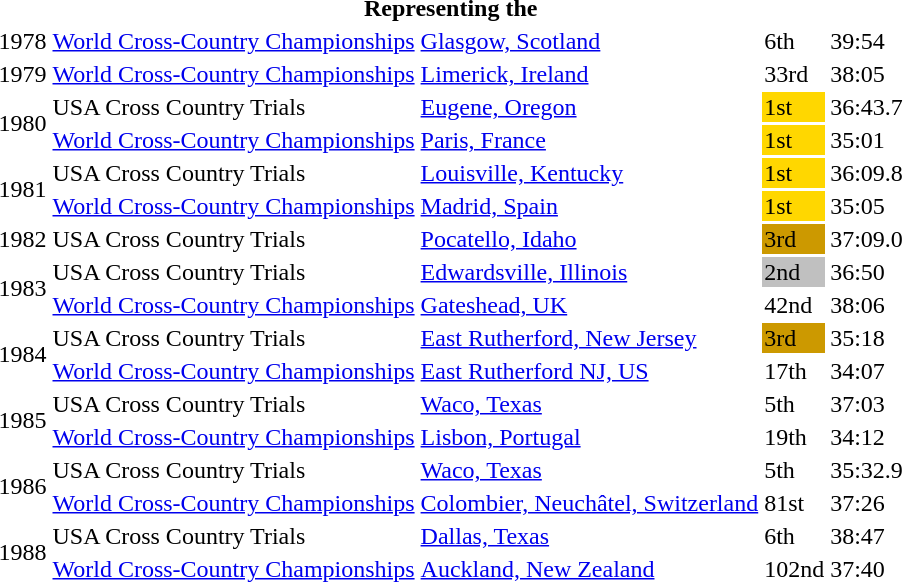<table>
<tr>
<th colspan="5">Representing the </th>
</tr>
<tr>
<td>1978</td>
<td><a href='#'>World Cross-Country Championships</a></td>
<td><a href='#'>Glasgow, Scotland</a></td>
<td>6th</td>
<td>39:54</td>
</tr>
<tr>
<td>1979</td>
<td><a href='#'>World Cross-Country Championships</a></td>
<td><a href='#'>Limerick, Ireland</a></td>
<td>33rd</td>
<td>38:05</td>
</tr>
<tr>
<td rowspan=2>1980</td>
<td>USA Cross Country Trials</td>
<td><a href='#'>Eugene, Oregon</a></td>
<td bgcolor="gold">1st</td>
<td>36:43.7</td>
</tr>
<tr>
<td><a href='#'>World Cross-Country Championships</a></td>
<td><a href='#'>Paris, France</a></td>
<td bgcolor="gold">1st</td>
<td>35:01</td>
</tr>
<tr>
<td rowspan=2>1981</td>
<td>USA Cross Country Trials</td>
<td><a href='#'>Louisville, Kentucky</a></td>
<td bgcolor="gold">1st</td>
<td>36:09.8</td>
</tr>
<tr>
<td><a href='#'>World Cross-Country Championships</a></td>
<td><a href='#'>Madrid, Spain</a></td>
<td bgcolor="gold">1st</td>
<td>35:05</td>
</tr>
<tr>
<td>1982</td>
<td>USA Cross Country Trials</td>
<td><a href='#'>Pocatello, Idaho</a></td>
<td bgcolor=cc9900>3rd</td>
<td>37:09.0</td>
</tr>
<tr>
<td rowspan=2>1983</td>
<td>USA Cross Country Trials</td>
<td><a href='#'>Edwardsville, Illinois</a></td>
<td bgcolor="silver">2nd</td>
<td>36:50</td>
</tr>
<tr>
<td><a href='#'>World Cross-Country Championships</a></td>
<td><a href='#'>Gateshead, UK</a></td>
<td>42nd</td>
<td>38:06</td>
</tr>
<tr>
<td rowspan=2>1984</td>
<td>USA Cross Country Trials</td>
<td><a href='#'>East Rutherford, New Jersey</a></td>
<td bgcolor=cc9900>3rd</td>
<td>35:18</td>
</tr>
<tr>
<td><a href='#'>World Cross-Country Championships</a></td>
<td><a href='#'>East Rutherford NJ, US</a></td>
<td>17th</td>
<td>34:07</td>
</tr>
<tr>
<td rowspan=2>1985</td>
<td>USA Cross Country Trials</td>
<td><a href='#'>Waco, Texas</a></td>
<td>5th</td>
<td>37:03</td>
</tr>
<tr>
<td><a href='#'>World Cross-Country Championships</a></td>
<td><a href='#'>Lisbon, Portugal</a></td>
<td>19th</td>
<td>34:12</td>
</tr>
<tr>
<td rowspan=2>1986</td>
<td>USA Cross Country Trials</td>
<td><a href='#'>Waco, Texas</a></td>
<td>5th</td>
<td>35:32.9</td>
</tr>
<tr>
<td><a href='#'>World Cross-Country Championships</a></td>
<td><a href='#'>Colombier, Neuchâtel, Switzerland</a></td>
<td>81st</td>
<td>37:26</td>
</tr>
<tr>
<td rowspan=2>1988</td>
<td>USA Cross Country Trials</td>
<td><a href='#'>Dallas, Texas</a></td>
<td>6th</td>
<td>38:47</td>
</tr>
<tr>
<td><a href='#'>World Cross-Country Championships</a></td>
<td><a href='#'>Auckland, New Zealand</a></td>
<td>102nd</td>
<td>37:40</td>
</tr>
</table>
